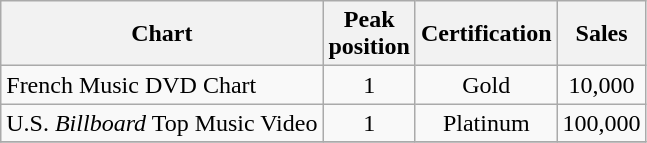<table class="wikitable sortable">
<tr>
<th>Chart</th>
<th>Peak<br>position</th>
<th>Certification</th>
<th>Sales</th>
</tr>
<tr>
<td align="left">French Music DVD Chart</td>
<td align="center">1</td>
<td align="center">Gold</td>
<td align="center">10,000</td>
</tr>
<tr>
<td align="left">U.S. <em>Billboard</em> Top Music Video</td>
<td align="center">1</td>
<td align="center">Platinum</td>
<td align="center">100,000</td>
</tr>
<tr>
</tr>
</table>
